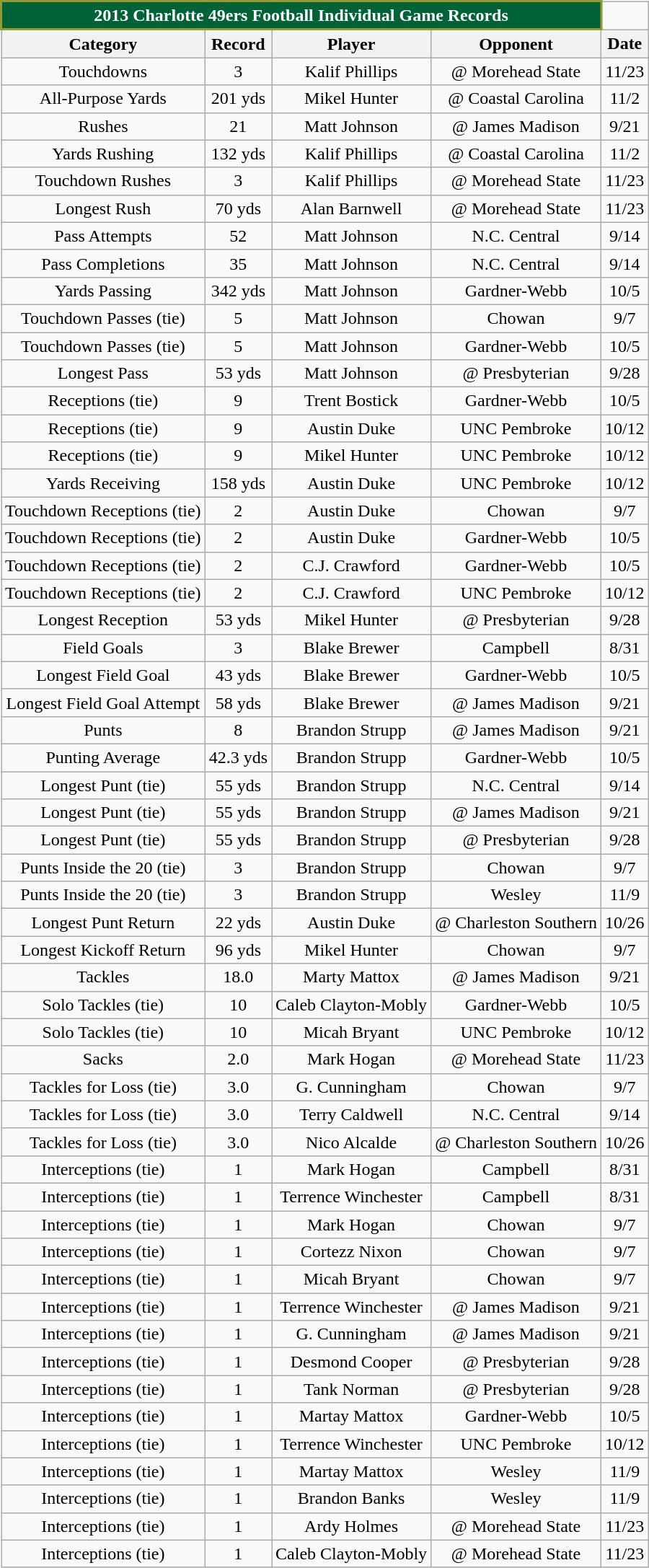<table class="wikitable sortable collapsible collapsed" style="text-align:center">
<tr>
<th colspan=4 style="background:#006338;color:#FFFFFF;border:2px solid #999933">2013 Charlotte 49ers Football Individual Game Records</th>
</tr>
<tr>
<th>Category</th>
<th>Record</th>
<th>Player</th>
<th>Opponent</th>
<th>Date</th>
</tr>
<tr>
<td>Touchdowns</td>
<td>3</td>
<td>Kalif Phillips</td>
<td>@ Morehead State</td>
<td>11/23</td>
</tr>
<tr>
<td>All-Purpose Yards</td>
<td>201 yds</td>
<td>Mikel Hunter</td>
<td>@ Coastal Carolina</td>
<td>11/2</td>
</tr>
<tr>
<td>Rushes</td>
<td>21</td>
<td>Matt Johnson</td>
<td>@ James Madison</td>
<td>9/21</td>
</tr>
<tr>
<td>Yards Rushing</td>
<td>132 yds</td>
<td>Kalif Phillips</td>
<td>@ Coastal Carolina</td>
<td>11/2</td>
</tr>
<tr>
<td>Touchdown Rushes</td>
<td>3</td>
<td>Kalif Phillips</td>
<td>@ Morehead State</td>
<td>11/23</td>
</tr>
<tr>
<td>Longest Rush</td>
<td>70 yds</td>
<td>Alan Barnwell</td>
<td>@ Morehead State</td>
<td>11/23</td>
</tr>
<tr>
<td>Pass Attempts</td>
<td>52</td>
<td>Matt Johnson</td>
<td>N.C. Central</td>
<td>9/14</td>
</tr>
<tr>
<td>Pass Completions</td>
<td>35</td>
<td>Matt Johnson</td>
<td>N.C. Central</td>
<td>9/14</td>
</tr>
<tr>
<td>Yards Passing</td>
<td>342 yds</td>
<td>Matt Johnson</td>
<td>Gardner-Webb</td>
<td>10/5</td>
</tr>
<tr>
<td>Touchdown Passes (tie)</td>
<td>5</td>
<td>Matt Johnson</td>
<td>Chowan</td>
<td>9/7</td>
</tr>
<tr>
<td>Touchdown Passes (tie)</td>
<td>5</td>
<td>Matt Johnson</td>
<td>Gardner-Webb</td>
<td>10/5</td>
</tr>
<tr>
<td>Longest Pass</td>
<td>53 yds</td>
<td>Matt Johnson</td>
<td>@ Presbyterian</td>
<td>9/28</td>
</tr>
<tr>
<td>Receptions (tie)</td>
<td>9</td>
<td>Trent Bostick</td>
<td>Gardner-Webb</td>
<td>10/5</td>
</tr>
<tr>
<td>Receptions (tie)</td>
<td>9</td>
<td>Austin Duke</td>
<td>UNC Pembroke</td>
<td>10/12</td>
</tr>
<tr>
<td>Receptions (tie)</td>
<td>9</td>
<td>Mikel Hunter</td>
<td>UNC Pembroke</td>
<td>10/12</td>
</tr>
<tr>
<td>Yards Receiving</td>
<td>158 yds</td>
<td>Austin Duke</td>
<td>UNC Pembroke</td>
<td>10/12</td>
</tr>
<tr>
<td>Touchdown Receptions (tie)</td>
<td>2</td>
<td>Austin Duke</td>
<td>Chowan</td>
<td>9/7</td>
</tr>
<tr>
<td>Touchdown Receptions (tie)</td>
<td>2</td>
<td>Austin Duke</td>
<td>Gardner-Webb</td>
<td>10/5</td>
</tr>
<tr>
<td>Touchdown Receptions (tie)</td>
<td>2</td>
<td>C.J. Crawford</td>
<td>Gardner-Webb</td>
<td>10/5</td>
</tr>
<tr>
<td>Touchdown Receptions (tie)</td>
<td>2</td>
<td>C.J. Crawford</td>
<td>UNC Pembroke</td>
<td>10/12</td>
</tr>
<tr>
<td>Longest Reception</td>
<td>53 yds</td>
<td>Mikel Hunter</td>
<td>@ Presbyterian</td>
<td>9/28</td>
</tr>
<tr>
<td>Field Goals</td>
<td>3</td>
<td>Blake Brewer</td>
<td>Campbell</td>
<td>8/31</td>
</tr>
<tr>
<td>Longest Field Goal</td>
<td>43 yds</td>
<td>Blake Brewer</td>
<td>Gardner-Webb</td>
<td>10/5</td>
</tr>
<tr>
<td>Longest Field Goal Attempt</td>
<td>58 yds</td>
<td>Blake Brewer</td>
<td>@ James Madison</td>
<td>9/21</td>
</tr>
<tr>
<td>Punts</td>
<td>8</td>
<td>Brandon Strupp</td>
<td>@ James Madison</td>
<td>9/21</td>
</tr>
<tr>
<td>Punting Average</td>
<td>42.3 yds</td>
<td>Brandon Strupp</td>
<td>Gardner-Webb</td>
<td>10/5</td>
</tr>
<tr>
<td>Longest Punt (tie)</td>
<td>55 yds</td>
<td>Brandon Strupp</td>
<td>N.C. Central</td>
<td>9/14</td>
</tr>
<tr>
<td>Longest Punt (tie)</td>
<td>55 yds</td>
<td>Brandon Strupp</td>
<td>@ James Madison</td>
<td>9/21</td>
</tr>
<tr>
<td>Longest Punt (tie)</td>
<td>55 yds</td>
<td>Brandon Strupp</td>
<td>@ Presbyterian</td>
<td>9/28</td>
</tr>
<tr>
<td>Punts Inside the 20 (tie)</td>
<td>3</td>
<td>Brandon Strupp</td>
<td>Chowan</td>
<td>9/7</td>
</tr>
<tr>
<td>Punts Inside the 20 (tie)</td>
<td>3</td>
<td>Brandon Strupp</td>
<td>Wesley</td>
<td>11/9</td>
</tr>
<tr>
<td>Longest Punt Return</td>
<td>22 yds</td>
<td>Austin Duke</td>
<td>@ Charleston Southern</td>
<td>10/26</td>
</tr>
<tr>
<td>Longest Kickoff Return</td>
<td>96 yds</td>
<td>Mikel Hunter</td>
<td>Chowan</td>
<td>9/7</td>
</tr>
<tr>
<td>Tackles</td>
<td>18.0</td>
<td>Marty Mattox</td>
<td>@ James Madison</td>
<td>9/21</td>
</tr>
<tr>
<td>Solo Tackles (tie)</td>
<td>10</td>
<td>Caleb Clayton-Mobly</td>
<td>Gardner-Webb</td>
<td>10/5</td>
</tr>
<tr>
<td>Solo Tackles (tie)</td>
<td>10</td>
<td>Micah Bryant</td>
<td>UNC Pembroke</td>
<td>10/12</td>
</tr>
<tr>
<td>Sacks</td>
<td>2.0</td>
<td>Mark Hogan</td>
<td>@ Morehead State</td>
<td>11/23</td>
</tr>
<tr>
<td>Tackles for Loss (tie)</td>
<td>3.0</td>
<td>G. Cunningham</td>
<td>Chowan</td>
<td>9/7</td>
</tr>
<tr>
<td>Tackles for Loss (tie)</td>
<td>3.0</td>
<td>Terry Caldwell</td>
<td>N.C. Central</td>
<td>9/14</td>
</tr>
<tr>
<td>Tackles for Loss (tie)</td>
<td>3.0</td>
<td>Nico Alcalde</td>
<td>@ Charleston Southern</td>
<td>10/26</td>
</tr>
<tr>
<td>Interceptions (tie)</td>
<td>1</td>
<td>Mark Hogan</td>
<td>Campbell</td>
<td>8/31</td>
</tr>
<tr>
<td>Interceptions (tie)</td>
<td>1</td>
<td>Terrence Winchester</td>
<td>Campbell</td>
<td>8/31</td>
</tr>
<tr>
<td>Interceptions (tie)</td>
<td>1</td>
<td>Mark Hogan</td>
<td>Chowan</td>
<td>9/7</td>
</tr>
<tr>
<td>Interceptions (tie)</td>
<td>1</td>
<td>Cortezz Nixon</td>
<td>Chowan</td>
<td>9/7</td>
</tr>
<tr>
<td>Interceptions (tie)</td>
<td>1</td>
<td>Micah Bryant</td>
<td>Chowan</td>
<td>9/7</td>
</tr>
<tr>
<td>Interceptions (tie)</td>
<td>1</td>
<td>Terrence Winchester</td>
<td>@ James Madison</td>
<td>9/21</td>
</tr>
<tr>
<td>Interceptions (tie)</td>
<td>1</td>
<td>G. Cunningham</td>
<td>@ James Madison</td>
<td>9/21</td>
</tr>
<tr>
<td>Interceptions (tie)</td>
<td>1</td>
<td>Desmond Cooper</td>
<td>@ Presbyterian</td>
<td>9/28</td>
</tr>
<tr>
<td>Interceptions (tie)</td>
<td>1</td>
<td>Tank Norman</td>
<td>@ Presbyterian</td>
<td>9/28</td>
</tr>
<tr>
<td>Interceptions (tie)</td>
<td>1</td>
<td>Martay Mattox</td>
<td>Gardner-Webb</td>
<td>10/5</td>
</tr>
<tr>
<td>Interceptions (tie)</td>
<td>1</td>
<td>Terrence Winchester</td>
<td>UNC Pembroke</td>
<td>10/12</td>
</tr>
<tr>
<td>Interceptions (tie)</td>
<td>1</td>
<td>Martay Mattox</td>
<td>Wesley</td>
<td>11/9</td>
</tr>
<tr>
<td>Interceptions (tie)</td>
<td>1</td>
<td>Brandon Banks</td>
<td>Wesley</td>
<td>11/9</td>
</tr>
<tr>
<td>Interceptions (tie)</td>
<td>1</td>
<td>Ardy Holmes</td>
<td>@ Morehead State</td>
<td>11/23</td>
</tr>
<tr>
<td>Interceptions (tie)</td>
<td>1</td>
<td>Caleb Clayton-Mobly</td>
<td>@ Morehead State</td>
<td>11/23</td>
</tr>
</table>
